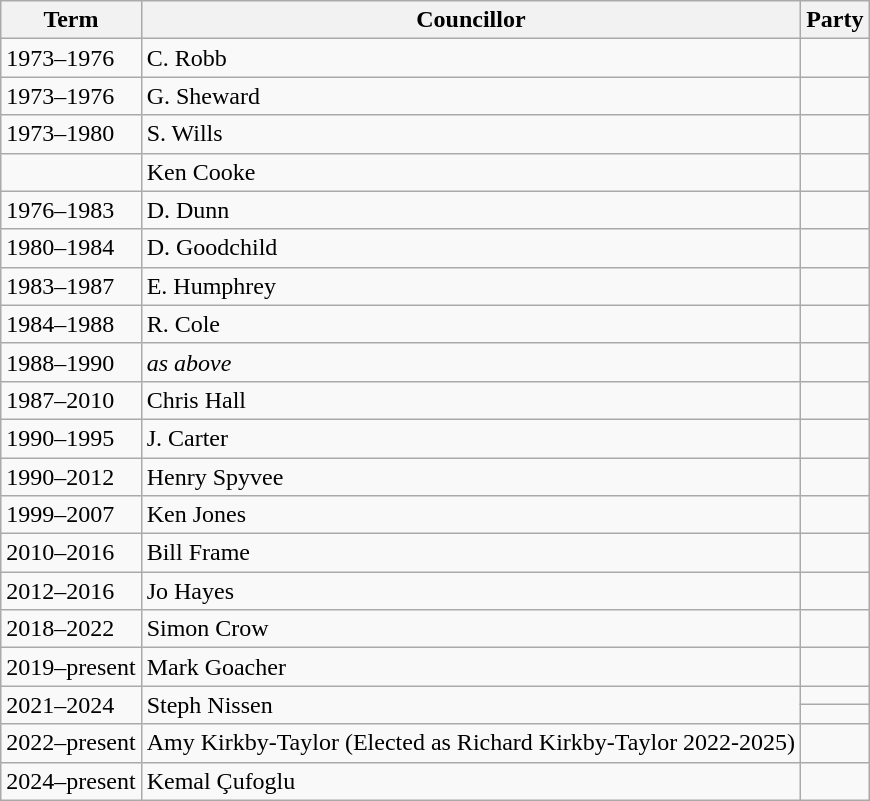<table class="wikitable">
<tr>
<th>Term</th>
<th>Councillor</th>
<th colspan="2">Party</th>
</tr>
<tr>
<td>1973–1976</td>
<td>C. Robb</td>
<td></td>
</tr>
<tr>
<td>1973–1976</td>
<td>G. Sheward</td>
<td></td>
</tr>
<tr>
<td>1973–1980</td>
<td>S. Wills</td>
<td></td>
</tr>
<tr>
<td></td>
<td>Ken Cooke</td>
<td></td>
</tr>
<tr>
<td>1976–1983</td>
<td>D. Dunn</td>
<td></td>
</tr>
<tr>
<td>1980–1984</td>
<td>D. Goodchild</td>
<td></td>
</tr>
<tr>
<td>1983–1987</td>
<td>E. Humphrey</td>
<td></td>
</tr>
<tr>
<td>1984–1988</td>
<td>R. Cole</td>
<td></td>
</tr>
<tr>
<td>1988–1990</td>
<td><em>as above</em></td>
<td></td>
</tr>
<tr>
<td>1987–2010</td>
<td>Chris Hall</td>
<td></td>
</tr>
<tr>
<td>1990–1995</td>
<td>J. Carter</td>
<td></td>
</tr>
<tr>
<td>1990–2012</td>
<td>Henry Spyvee</td>
<td></td>
</tr>
<tr>
<td>1999–2007</td>
<td>Ken Jones</td>
<td></td>
</tr>
<tr>
<td>2010–2016</td>
<td>Bill Frame</td>
<td></td>
</tr>
<tr>
<td>2012–2016</td>
<td>Jo Hayes</td>
<td></td>
</tr>
<tr>
<td>2018–2022</td>
<td>Simon Crow</td>
<td></td>
</tr>
<tr>
<td>2019–present</td>
<td>Mark Goacher</td>
<td></td>
</tr>
<tr>
<td rowspan="2">2021–2024</td>
<td rowspan="2">Steph Nissen</td>
<td></td>
</tr>
<tr>
<td></td>
</tr>
<tr>
<td>2022–present</td>
<td>Amy Kirkby-Taylor (Elected as Richard Kirkby-Taylor 2022-2025)</td>
<td></td>
</tr>
<tr>
<td>2024–present</td>
<td>Kemal Çufoglu</td>
<td></td>
</tr>
</table>
